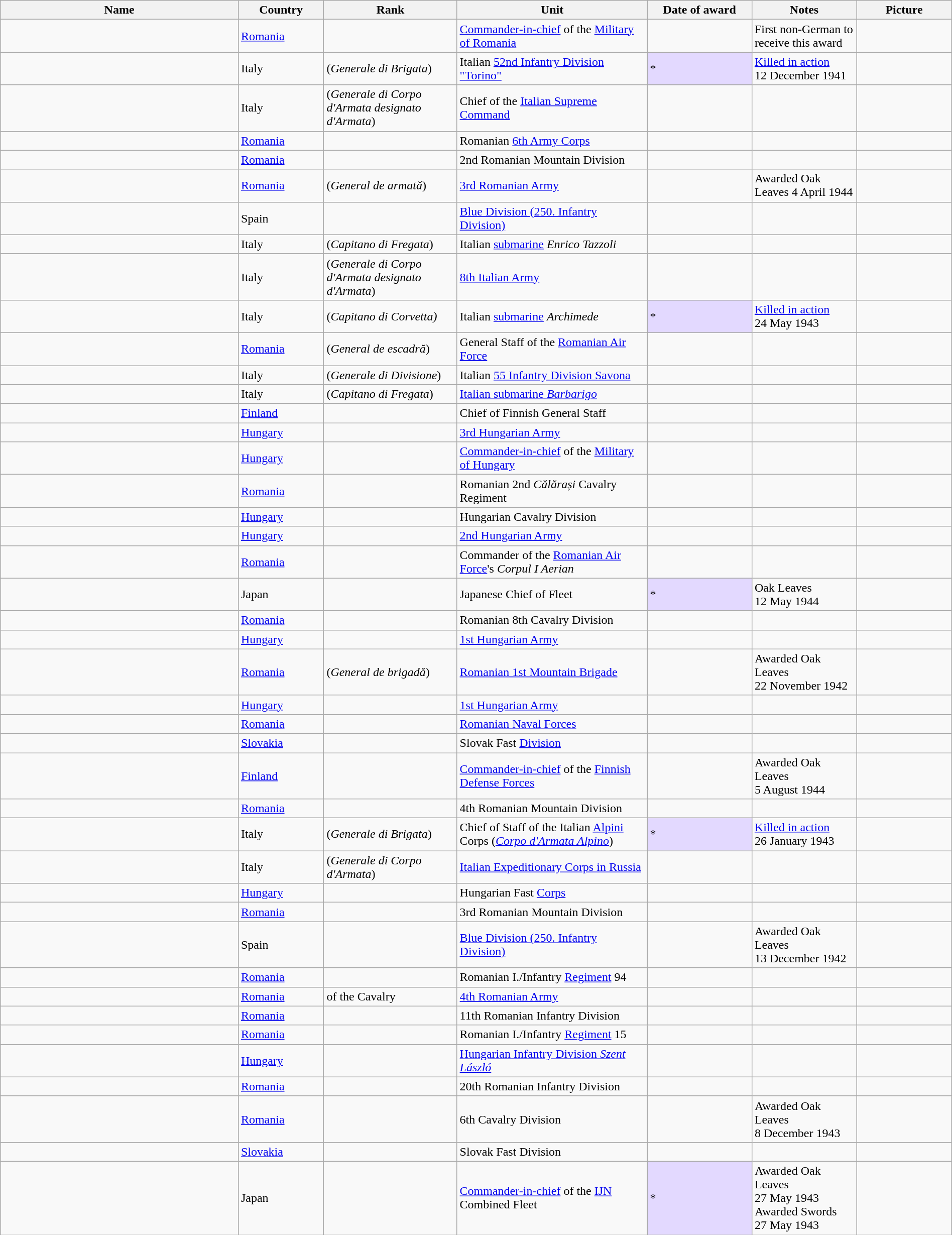<table class="wikitable sortable" style="width:100%;">
<tr>
<th width="25%">Name</th>
<th width="9%">Country</th>
<th width="14%">Rank</th>
<th width="20%" class="unsortable">Unit</th>
<th width="11%">Date of award</th>
<th width="11%" class="unsortable">Notes</th>
<th width="10%" class="unsortable">Picture</th>
</tr>
<tr>
<td></td>
<td><a href='#'>Romania</a></td>
<td></td>
<td><a href='#'>Commander-in-chief</a> of the <a href='#'>Military of Romania</a></td>
<td></td>
<td>First non-German to receive this award</td>
<td style="text-align:center;"></td>
</tr>
<tr>
<td></td>
<td>Italy</td>
<td> (<em>Generale di Brigata</em>)</td>
<td>Italian <a href='#'>52nd Infantry Division "Torino"</a></td>
<td style="background:#e3d9ff;" align="left">*</td>
<td><a href='#'>Killed in action</a> 12 December 1941</td>
<td style="text-align:center;"></td>
</tr>
<tr>
<td></td>
<td>Italy</td>
<td> (<em>Generale di Corpo d'Armata designato d'Armata</em>)</td>
<td>Chief of the <a href='#'>Italian Supreme Command</a></td>
<td></td>
<td></td>
<td style="text-align:center;"></td>
</tr>
<tr>
<td></td>
<td><a href='#'>Romania</a></td>
<td></td>
<td>Romanian <a href='#'>6th Army Corps</a></td>
<td></td>
<td></td>
<td style="text-align:center;"></td>
</tr>
<tr>
<td></td>
<td><a href='#'>Romania</a></td>
<td></td>
<td>2nd Romanian Mountain Division</td>
<td></td>
<td></td>
<td style="text-align:center;"></td>
</tr>
<tr>
<td></td>
<td><a href='#'>Romania</a></td>
<td> (<em>General de armată</em>)</td>
<td><a href='#'>3rd Romanian Army</a></td>
<td></td>
<td>Awarded Oak Leaves 4 April 1944</td>
<td style="text-align:center;"></td>
</tr>
<tr>
<td></td>
<td>Spain</td>
<td></td>
<td><a href='#'>Blue Division (250. Infantry Division)</a></td>
<td></td>
<td></td>
<td style="text-align:center;"></td>
</tr>
<tr>
<td></td>
<td>Italy</td>
<td> (<em>Capitano di Fregata</em>)</td>
<td>Italian <a href='#'>submarine</a> <em>Enrico Tazzoli</em></td>
<td></td>
<td></td>
<td style="text-align:center;"></td>
</tr>
<tr>
<td></td>
<td>Italy</td>
<td> (<em>Generale di Corpo d'Armata designato d'Armata</em>)</td>
<td><a href='#'>8th Italian Army</a></td>
<td></td>
<td></td>
<td style="text-align:center;"></td>
</tr>
<tr>
<td></td>
<td>Italy</td>
<td> (<em>Capitano di Corvetta)</em></td>
<td>Italian <a href='#'>submarine</a> <em>Archimede</em></td>
<td style="background:#e3d9ff;" align="left">*</td>
<td><a href='#'>Killed in action</a> 24 May 1943</td>
<td style="text-align:center;"></td>
</tr>
<tr>
<td></td>
<td><a href='#'>Romania</a></td>
<td> (<em>General de escadră</em>)</td>
<td>General Staff of the <a href='#'>Romanian Air Force</a></td>
<td></td>
<td></td>
<td style="text-align:center;"></td>
</tr>
<tr>
<td></td>
<td>Italy</td>
<td> (<em>Generale di Divisione</em>)</td>
<td>Italian <a href='#'>55 Infantry Division Savona</a></td>
<td></td>
<td></td>
<td style="text-align:center;"></td>
</tr>
<tr>
<td></td>
<td>Italy</td>
<td> (<em>Capitano di Fregata</em>)</td>
<td><a href='#'>Italian submarine <em>Barbarigo</em></a></td>
<td></td>
<td></td>
<td style="text-align:center;"></td>
</tr>
<tr>
<td></td>
<td><a href='#'>Finland</a></td>
<td></td>
<td>Chief of Finnish General Staff</td>
<td></td>
<td></td>
<td style="text-align:center;"></td>
</tr>
<tr>
<td></td>
<td><a href='#'>Hungary</a></td>
<td></td>
<td><a href='#'>3rd Hungarian Army</a></td>
<td></td>
<td></td>
<td style="text-align:center;"></td>
</tr>
<tr>
<td></td>
<td><a href='#'>Hungary</a></td>
<td></td>
<td><a href='#'>Commander-in-chief</a> of the <a href='#'>Military of Hungary</a></td>
<td></td>
<td></td>
<td style="text-align:center;"></td>
</tr>
<tr>
<td></td>
<td><a href='#'>Romania</a></td>
<td></td>
<td>Romanian 2nd <em>Călărași</em> Cavalry Regiment</td>
<td></td>
<td></td>
<td></td>
</tr>
<tr>
<td></td>
<td><a href='#'>Hungary</a></td>
<td></td>
<td>Hungarian Cavalry Division</td>
<td></td>
<td></td>
<td style="text-align:center;"></td>
</tr>
<tr>
<td></td>
<td><a href='#'>Hungary</a></td>
<td></td>
<td><a href='#'>2nd Hungarian Army</a></td>
<td></td>
<td></td>
<td style="text-align:center;"></td>
</tr>
<tr>
<td></td>
<td><a href='#'>Romania</a></td>
<td></td>
<td>Commander of the <a href='#'>Romanian Air Force</a>'s <em>Corpul I Aerian</em></td>
<td></td>
<td></td>
<td style="text-align:center;"></td>
</tr>
<tr>
<td></td>
<td>Japan</td>
<td></td>
<td>Japanese Chief of Fleet</td>
<td style="background:#e3d9ff;" align="left">*</td>
<td>Oak Leaves 12 May 1944</td>
<td style="text-align:center;"></td>
</tr>
<tr>
<td></td>
<td><a href='#'>Romania</a></td>
<td></td>
<td>Romanian 8th Cavalry Division</td>
<td></td>
<td></td>
<td style="text-align:center;"></td>
</tr>
<tr>
<td></td>
<td><a href='#'>Hungary</a></td>
<td></td>
<td><a href='#'>1st Hungarian Army</a></td>
<td></td>
<td></td>
<td style="text-align:center;"></td>
</tr>
<tr>
<td></td>
<td><a href='#'>Romania</a></td>
<td> (<em>General de brigadă</em>)</td>
<td><a href='#'>Romanian 1st Mountain Brigade</a></td>
<td></td>
<td>Awarded Oak Leaves 22 November 1942</td>
<td style="text-align:center;"></td>
</tr>
<tr>
<td></td>
<td><a href='#'>Hungary</a></td>
<td></td>
<td><a href='#'>1st Hungarian Army</a></td>
<td></td>
<td></td>
<td style="text-align:center;"></td>
</tr>
<tr>
<td></td>
<td><a href='#'>Romania</a></td>
<td></td>
<td><a href='#'>Romanian Naval Forces</a></td>
<td></td>
<td></td>
<td style="text-align:center;"></td>
</tr>
<tr>
<td></td>
<td><a href='#'>Slovakia</a></td>
<td></td>
<td>Slovak Fast <a href='#'>Division</a></td>
<td></td>
<td></td>
<td style="text-align:center;"></td>
</tr>
<tr>
<td></td>
<td><a href='#'>Finland</a></td>
<td></td>
<td><a href='#'>Commander-in-chief</a> of the <a href='#'>Finnish Defense Forces</a></td>
<td></td>
<td>Awarded Oak Leaves 5 August 1944</td>
<td style="text-align:center;"></td>
</tr>
<tr>
<td></td>
<td><a href='#'>Romania</a></td>
<td></td>
<td>4th Romanian Mountain Division</td>
<td></td>
<td></td>
<td style="text-align:center;"></td>
</tr>
<tr>
<td></td>
<td>Italy</td>
<td> (<em>Generale di Brigata</em>)</td>
<td>Chief of Staff of the Italian <a href='#'>Alpini</a> Corps (<em><a href='#'>Corpo d'Armata Alpino</a></em>)</td>
<td style="background:#e3d9ff;" align="left">*</td>
<td><a href='#'>Killed in action</a> 26 January 1943</td>
<td style="text-align:center;"></td>
</tr>
<tr>
<td></td>
<td>Italy</td>
<td> (<em>Generale di Corpo d'Armata</em>)</td>
<td><a href='#'>Italian Expeditionary Corps in Russia</a></td>
<td></td>
<td></td>
<td style="text-align:center;"></td>
</tr>
<tr>
<td></td>
<td><a href='#'>Hungary</a></td>
<td></td>
<td>Hungarian Fast <a href='#'>Corps</a></td>
<td></td>
<td></td>
<td style="text-align:center;"></td>
</tr>
<tr>
<td></td>
<td><a href='#'>Romania</a></td>
<td></td>
<td>3rd Romanian Mountain Division</td>
<td></td>
<td></td>
<td style="text-align:center;"></td>
</tr>
<tr>
<td></td>
<td>Spain</td>
<td></td>
<td><a href='#'>Blue Division (250. Infantry Division)</a></td>
<td></td>
<td>Awarded Oak Leaves 13 December 1942</td>
<td style="text-align:center;"></td>
</tr>
<tr>
<td></td>
<td><a href='#'>Romania</a></td>
<td></td>
<td>Romanian I./Infantry <a href='#'>Regiment</a> 94</td>
<td></td>
<td></td>
<td style="text-align:center;"></td>
</tr>
<tr>
<td></td>
<td><a href='#'>Romania</a></td>
<td> of the Cavalry</td>
<td><a href='#'>4th Romanian Army</a></td>
<td></td>
<td></td>
<td style="text-align:center;"></td>
</tr>
<tr>
<td></td>
<td><a href='#'>Romania</a></td>
<td></td>
<td>11th Romanian Infantry Division</td>
<td></td>
<td></td>
<td></td>
</tr>
<tr>
<td></td>
<td><a href='#'>Romania</a></td>
<td></td>
<td>Romanian I./Infantry <a href='#'>Regiment</a> 15</td>
<td></td>
<td></td>
<td style="text-align:center;"></td>
</tr>
<tr>
<td></td>
<td><a href='#'>Hungary</a></td>
<td></td>
<td><a href='#'>Hungarian Infantry Division <em>Szent László</em></a></td>
<td></td>
<td></td>
<td style="text-align:center;"></td>
</tr>
<tr>
<td></td>
<td><a href='#'>Romania</a></td>
<td></td>
<td>20th Romanian Infantry Division</td>
<td></td>
<td></td>
<td></td>
</tr>
<tr>
<td></td>
<td><a href='#'>Romania</a></td>
<td></td>
<td>6th Cavalry Division</td>
<td></td>
<td>Awarded Oak Leaves 8 December 1943</td>
<td style="text-align:center;"></td>
</tr>
<tr>
<td></td>
<td><a href='#'>Slovakia</a></td>
<td></td>
<td>Slovak Fast Division</td>
<td></td>
<td></td>
<td style="text-align:center;"></td>
</tr>
<tr>
<td></td>
<td>Japan</td>
<td></td>
<td><a href='#'>Commander-in-chief</a> of the <a href='#'>IJN</a> Combined Fleet</td>
<td style="background:#e3d9ff;">*</td>
<td>Awarded Oak Leaves 27 May 1943<br>Awarded Swords 27 May 1943</td>
<td style="text-align:center;"></td>
</tr>
</table>
